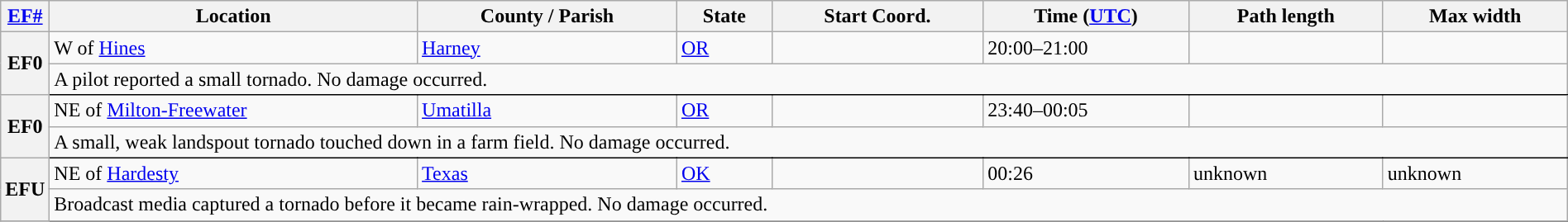<table class="wikitable sortable" style="width:100%;">
<tr>
<th scope="col" width="2%" align="center"><a href='#'>EF#</a></th>
<th scope="col" align="center" class="unsortable">Location</th>
<th scope="col" align="center" class="unsortable">County / Parish</th>
<th scope="col" align="center">State</th>
<th scope="col" align="center">Start Coord.</th>
<th scope="col" align="center">Time (<a href='#'>UTC</a>)</th>
<th scope="col" align="center">Path length</th>
<th scope="col" align="center">Max width</th>
</tr>
<tr>
<th scope="row" rowspan="2" style="background-color:#">EF0</th>
<td>W of <a href='#'>Hines</a></td>
<td><a href='#'>Harney</a></td>
<td><a href='#'>OR</a></td>
<td></td>
<td>20:00–21:00</td>
<td></td>
<td></td>
</tr>
<tr class="expand-child">
<td colspan="8" style=" border-bottom: 1px solid black;">A pilot reported a small tornado. No damage occurred.</td>
</tr>
<tr>
<th scope="row" rowspan="2" style="background-color:#">EF0</th>
<td>NE of <a href='#'>Milton-Freewater</a></td>
<td><a href='#'>Umatilla</a></td>
<td><a href='#'>OR</a></td>
<td></td>
<td>23:40–00:05</td>
<td></td>
<td></td>
</tr>
<tr class="expand-child">
<td colspan="8" style=" border-bottom: 1px solid black;">A small, weak landspout tornado touched down in a farm field. No damage occurred.</td>
</tr>
<tr>
<th scope="row" rowspan="2" style="background-color:#">EFU</th>
<td>NE of <a href='#'>Hardesty</a></td>
<td><a href='#'>Texas</a></td>
<td><a href='#'>OK</a></td>
<td></td>
<td>00:26</td>
<td>unknown</td>
<td>unknown</td>
</tr>
<tr class="expand-child">
<td colspan="8" style=" border-bottom: 1px solid black;">Broadcast media captured a tornado before it became rain-wrapped. No damage occurred.</td>
</tr>
<tr>
</tr>
</table>
